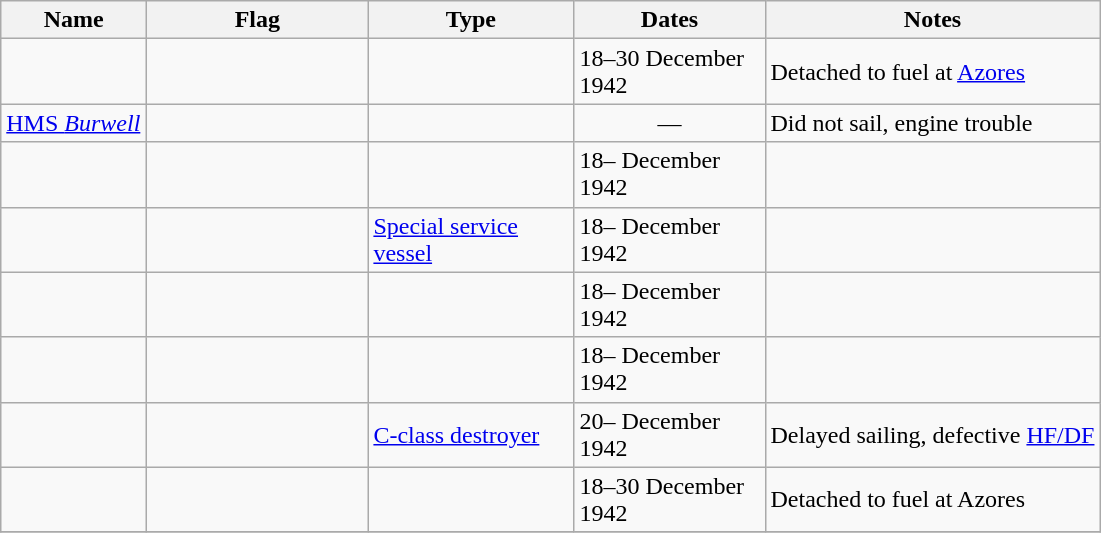<table class="wikitable sortable">
<tr>
<th scope="col" width="90px">Name</th>
<th scope="col" width="140px">Flag</th>
<th width="130px">Type</th>
<th width="120px">Dates</th>
<th>Notes</th>
</tr>
<tr>
<td align="left"></td>
<td align="left"></td>
<td align="left"></td>
<td align="left">18–30 December 1942</td>
<td align="left">Detached to fuel at <a href='#'>Azores</a></td>
</tr>
<tr>
<td align="left"><a href='#'>HMS <em>Burwell</em></a></td>
<td align="left"></td>
<td align="left"></td>
<td align="center">—</td>
<td align="left">Did not sail, engine trouble</td>
</tr>
<tr>
<td align="left"></td>
<td align="left"></td>
<td align="left"></td>
<td align="left">18– December 1942</td>
<td align="left"></td>
</tr>
<tr>
<td align="left"></td>
<td align="left"></td>
<td align="left"><a href='#'>Special service vessel</a></td>
<td align="left">18– December 1942</td>
<td align="left"></td>
</tr>
<tr>
<td align="left"></td>
<td align="left"></td>
<td align="left"></td>
<td align="left">18– December 1942</td>
<td align="left"></td>
</tr>
<tr>
<td align="left"></td>
<td align="left"></td>
<td align="left"></td>
<td align="left">18– December 1942</td>
<td align="left"></td>
</tr>
<tr>
<td align="left"></td>
<td align="left"></td>
<td align="left"><a href='#'>C-class destroyer</a></td>
<td align="left">20– December 1942</td>
<td align="left">Delayed sailing, defective <a href='#'>HF/DF</a></td>
</tr>
<tr>
<td align="left"></td>
<td align="left"></td>
<td align="left"></td>
<td align="left">18–30 December 1942</td>
<td align="left">Detached to fuel at Azores</td>
</tr>
<tr>
</tr>
</table>
